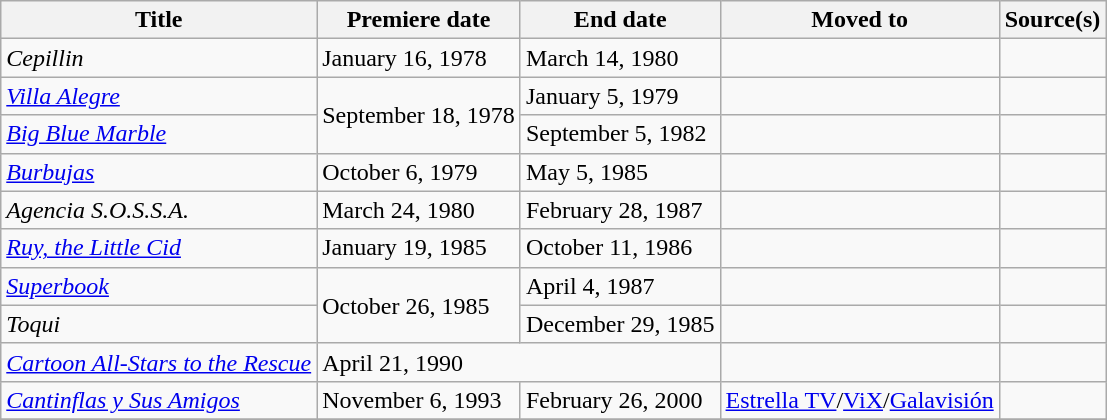<table class="wikitable sortable">
<tr>
<th>Title</th>
<th>Premiere date</th>
<th>End date</th>
<th>Moved to</th>
<th>Source(s)</th>
</tr>
<tr>
<td><em>Cepillin</em></td>
<td>January 16, 1978</td>
<td>March 14, 1980</td>
<td></td>
<td></td>
</tr>
<tr>
<td><em><a href='#'>Villa Alegre</a></em></td>
<td rowspan=2>September 18, 1978</td>
<td>January 5, 1979</td>
<td></td>
<td></td>
</tr>
<tr>
<td><em><a href='#'>Big Blue Marble</a></em></td>
<td>September 5, 1982</td>
<td></td>
<td></td>
</tr>
<tr>
<td><em><a href='#'>Burbujas</a></em></td>
<td>October 6, 1979</td>
<td>May 5, 1985</td>
<td></td>
<td></td>
</tr>
<tr>
<td><em>Agencia S.O.S.S.A.</em></td>
<td>March 24, 1980</td>
<td>February 28, 1987</td>
<td></td>
<td></td>
</tr>
<tr>
<td><em><a href='#'>Ruy, the Little Cid</a></em></td>
<td>January 19, 1985</td>
<td>October 11, 1986</td>
<td></td>
<td></td>
</tr>
<tr>
<td><em><a href='#'>Superbook</a></em></td>
<td rowspan=2>October 26, 1985</td>
<td>April 4, 1987</td>
<td></td>
<td></td>
</tr>
<tr>
<td><em>Toqui</em></td>
<td>December 29, 1985</td>
<td></td>
<td></td>
</tr>
<tr>
<td><em><a href='#'>Cartoon All-Stars to the Rescue</a></em></td>
<td colspan=2>April 21, 1990</td>
<td></td>
<td></td>
</tr>
<tr>
<td><em><a href='#'>Cantinflas y Sus Amigos</a></em></td>
<td>November 6, 1993</td>
<td>February 26, 2000</td>
<td><a href='#'>Estrella TV</a>/<a href='#'>ViX</a>/<a href='#'>Galavisión</a></td>
<td></td>
</tr>
<tr>
</tr>
</table>
